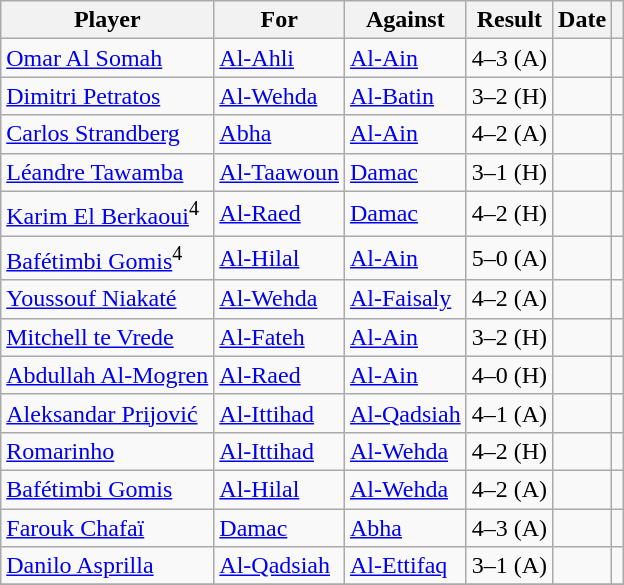<table class="wikitable">
<tr>
<th>Player</th>
<th>For</th>
<th>Against</th>
<th style="text-align:center">Result</th>
<th>Date</th>
<th></th>
</tr>
<tr>
<td> <a href='#'>Omar Al Somah</a></td>
<td><a href='#'>Al-Ahli</a></td>
<td><a href='#'>Al-Ain</a></td>
<td style="text-align:center;">4–3 (A)</td>
<td></td>
<td></td>
</tr>
<tr>
<td> <a href='#'>Dimitri Petratos</a></td>
<td><a href='#'>Al-Wehda</a></td>
<td><a href='#'>Al-Batin</a></td>
<td style="text-align:center;">3–2 (H)</td>
<td></td>
<td></td>
</tr>
<tr>
<td> <a href='#'>Carlos Strandberg</a></td>
<td><a href='#'>Abha</a></td>
<td><a href='#'>Al-Ain</a></td>
<td style="text-align:center;">4–2 (A)</td>
<td></td>
<td></td>
</tr>
<tr>
<td> <a href='#'>Léandre Tawamba</a></td>
<td><a href='#'>Al-Taawoun</a></td>
<td><a href='#'>Damac</a></td>
<td style="text-align:center;">3–1 (H)</td>
<td></td>
<td></td>
</tr>
<tr>
<td> <a href='#'>Karim El Berkaoui</a><sup>4</sup></td>
<td><a href='#'>Al-Raed</a></td>
<td><a href='#'>Damac</a></td>
<td style="text-align:center;">4–2 (H)</td>
<td></td>
<td></td>
</tr>
<tr>
<td> <a href='#'>Bafétimbi Gomis</a><sup>4</sup></td>
<td><a href='#'>Al-Hilal</a></td>
<td><a href='#'>Al-Ain</a></td>
<td style="text-align:center;">5–0 (A)</td>
<td></td>
<td></td>
</tr>
<tr>
<td> <a href='#'>Youssouf Niakaté</a></td>
<td><a href='#'>Al-Wehda</a></td>
<td><a href='#'>Al-Faisaly</a></td>
<td style="text-align:center;">4–2 (A)</td>
<td></td>
<td></td>
</tr>
<tr>
<td> <a href='#'>Mitchell te Vrede</a></td>
<td><a href='#'>Al-Fateh</a></td>
<td><a href='#'>Al-Ain</a></td>
<td style="text-align:center;">3–2 (H)</td>
<td></td>
<td></td>
</tr>
<tr>
<td> <a href='#'>Abdullah Al-Mogren</a></td>
<td><a href='#'>Al-Raed</a></td>
<td><a href='#'>Al-Ain</a></td>
<td style="text-align:center;">4–0 (H)</td>
<td></td>
<td></td>
</tr>
<tr>
<td> <a href='#'>Aleksandar Prijović</a></td>
<td><a href='#'>Al-Ittihad</a></td>
<td><a href='#'>Al-Qadsiah</a></td>
<td style="text-align:center;">4–1 (A)</td>
<td></td>
<td></td>
</tr>
<tr>
<td> <a href='#'>Romarinho</a></td>
<td><a href='#'>Al-Ittihad</a></td>
<td><a href='#'>Al-Wehda</a></td>
<td style="text-align:center;">4–2 (H)</td>
<td></td>
<td></td>
</tr>
<tr>
<td> <a href='#'>Bafétimbi Gomis</a></td>
<td><a href='#'>Al-Hilal</a></td>
<td><a href='#'>Al-Wehda</a></td>
<td style="text-align:center;">4–2 (A)</td>
<td></td>
<td></td>
</tr>
<tr>
<td> <a href='#'>Farouk Chafaï</a></td>
<td><a href='#'>Damac</a></td>
<td><a href='#'>Abha</a></td>
<td style="text-align:center;">4–3 (A)</td>
<td></td>
<td></td>
</tr>
<tr>
<td> <a href='#'>Danilo Asprilla</a></td>
<td><a href='#'>Al-Qadsiah</a></td>
<td><a href='#'>Al-Ettifaq</a></td>
<td style="text-align:center;">3–1 (A)</td>
<td></td>
<td></td>
</tr>
<tr>
</tr>
</table>
